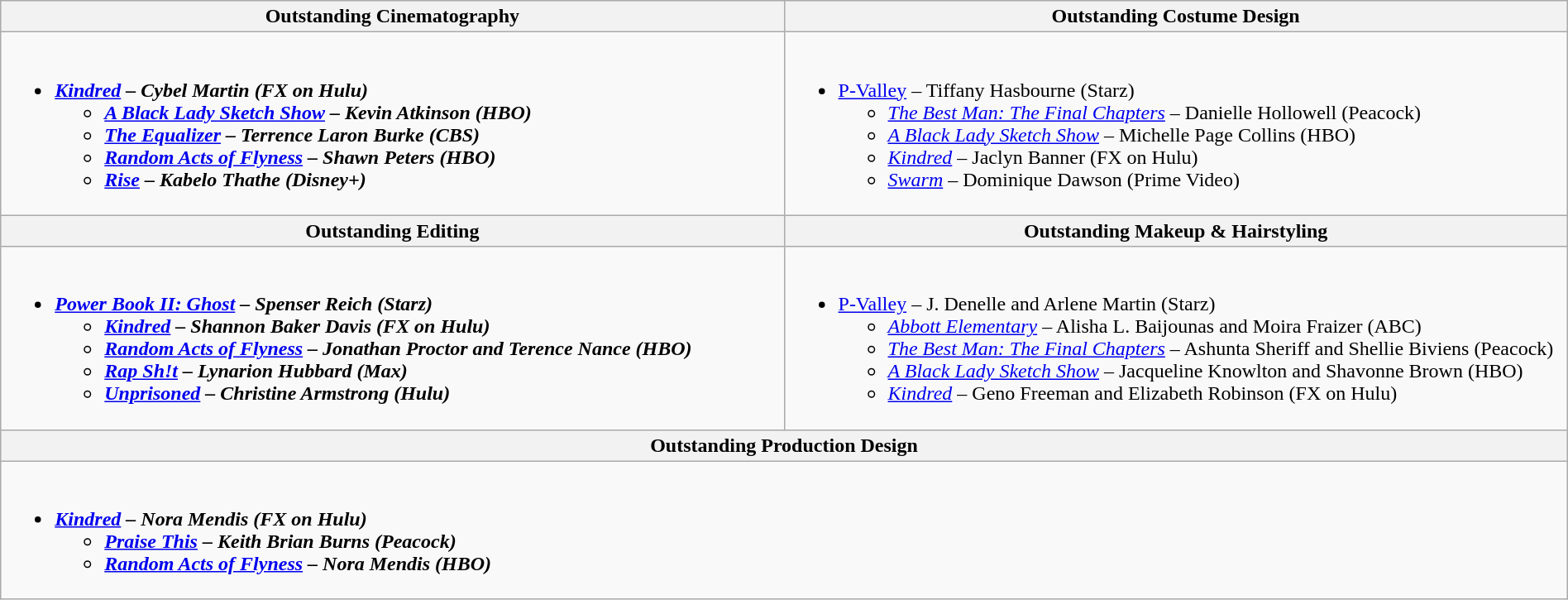<table class=wikitable width="100%">
<tr>
<th width="50%">Outstanding Cinematography</th>
<th width="50%">Outstanding Costume Design</th>
</tr>
<tr>
<td valign="top"><br><ul><li><strong><em><a href='#'>Kindred</a><em> – Cybel Martin (FX on Hulu)<strong><ul><li></em><a href='#'>A Black Lady Sketch Show</a><em> – Kevin Atkinson (HBO)</li><li></em><a href='#'>The Equalizer</a><em> – Terrence Laron Burke (CBS)</li><li></em><a href='#'>Random Acts of Flyness</a><em> – Shawn Peters (HBO)</li><li></em><a href='#'>Rise</a><em> – Kabelo Thathe (Disney+)</li></ul></li></ul></td>
<td valign="top"><br><ul><li></em></strong><a href='#'>P-Valley</a></em> – Tiffany Hasbourne (Starz)</strong><ul><li><em><a href='#'>The Best Man: The Final Chapters</a></em> – Danielle Hollowell (Peacock)</li><li><em><a href='#'>A Black Lady Sketch Show</a></em> – Michelle Page Collins (HBO)</li><li><em><a href='#'>Kindred</a></em> – Jaclyn Banner (FX on Hulu)</li><li><em><a href='#'>Swarm</a></em> – Dominique Dawson (Prime Video)</li></ul></li></ul></td>
</tr>
<tr>
<th width="50%">Outstanding Editing</th>
<th width="50%">Outstanding Makeup & Hairstyling</th>
</tr>
<tr>
<td valign="top"><br><ul><li><strong><em><a href='#'>Power Book II: Ghost</a><em> – Spenser Reich (Starz)<strong><ul><li></em><a href='#'>Kindred</a><em> – Shannon Baker Davis (FX on Hulu)</li><li></em><a href='#'>Random Acts of Flyness</a><em> – Jonathan Proctor and Terence Nance (HBO)</li><li></em><a href='#'>Rap Sh!t</a><em> – Lynarion Hubbard (Max)</li><li></em><a href='#'>Unprisoned</a><em> – Christine Armstrong (Hulu)</li></ul></li></ul></td>
<td valign="top"><br><ul><li></em></strong><a href='#'>P-Valley</a></em> – J. Denelle and Arlene Martin (Starz)</strong><ul><li><em><a href='#'>Abbott Elementary</a></em> – Alisha L. Baijounas and Moira Fraizer (ABC)</li><li><em><a href='#'>The Best Man: The Final Chapters</a></em> – Ashunta Sheriff and Shellie Biviens (Peacock)</li><li><em><a href='#'>A Black Lady Sketch Show</a></em> – Jacqueline Knowlton and Shavonne Brown (HBO)</li><li><em><a href='#'>Kindred</a></em> – Geno Freeman and Elizabeth Robinson (FX on Hulu)</li></ul></li></ul></td>
</tr>
<tr>
<th width="50%" colspan="2">Outstanding Production Design</th>
</tr>
<tr>
<td valign="top" colspan="2"><br><ul><li><strong><em><a href='#'>Kindred</a><em> – Nora Mendis (FX on Hulu)<strong><ul><li></em><a href='#'>Praise This</a><em> – Keith Brian Burns (Peacock)</li><li></em><a href='#'>Random Acts of Flyness</a><em> – Nora Mendis (HBO)</li></ul></li></ul></td>
</tr>
</table>
